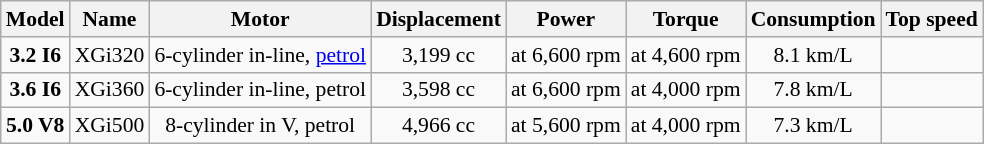<table class="wikitable" style="text-align:center; font-size:90%;">
<tr>
<th>Model</th>
<th>Name</th>
<th>Motor</th>
<th>Displacement</th>
<th>Power</th>
<th>Torque</th>
<th>Consumption</th>
<th>Top speed</th>
</tr>
<tr>
<td><strong>3.2 I6</strong></td>
<td>XGi320</td>
<td>6-cylinder in-line, <a href='#'>petrol</a></td>
<td>3,199 cc</td>
<td> at 6,600 rpm</td>
<td> at 4,600 rpm</td>
<td>8.1 km/L</td>
<td></td>
</tr>
<tr>
<td><strong>3.6 I6</strong></td>
<td>XGi360</td>
<td>6-cylinder in-line, petrol</td>
<td>3,598 cc</td>
<td> at 6,600 rpm</td>
<td> at 4,000 rpm</td>
<td>7.8 km/L</td>
<td></td>
</tr>
<tr>
<td><strong>5.0 V8</strong></td>
<td>XGi500</td>
<td>8-cylinder in V, petrol</td>
<td>4,966 cc</td>
<td> at 5,600 rpm</td>
<td> at 4,000 rpm</td>
<td>7.3 km/L</td>
<td></td>
</tr>
</table>
